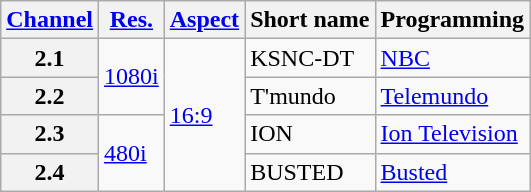<table class="wikitable">
<tr>
<th scope = "col"><a href='#'>Channel</a></th>
<th scope = "col"><a href='#'>Res.</a></th>
<th scope = "col"><a href='#'>Aspect</a></th>
<th scope = "col">Short name</th>
<th scope = "col">Programming</th>
</tr>
<tr>
<th scope = "row">2.1</th>
<td rowspan=2><a href='#'>1080i</a></td>
<td rowspan=4><a href='#'>16:9</a></td>
<td>KSNC-DT</td>
<td><a href='#'>NBC</a></td>
</tr>
<tr>
<th scope = "row">2.2</th>
<td>T'mundo</td>
<td><a href='#'>Telemundo</a></td>
</tr>
<tr>
<th scope = "row">2.3</th>
<td rowspan=2><a href='#'>480i</a></td>
<td>ION</td>
<td><a href='#'>Ion Television</a></td>
</tr>
<tr>
<th scope = "row">2.4</th>
<td>BUSTED</td>
<td><a href='#'>Busted</a></td>
</tr>
</table>
